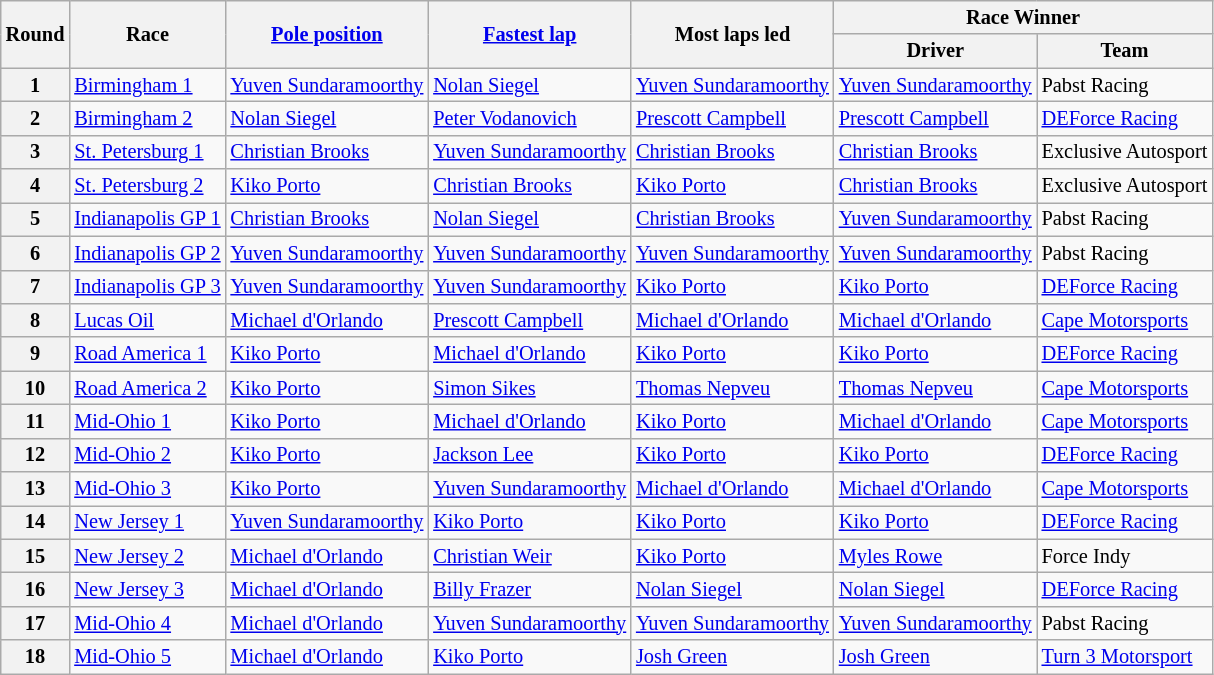<table class="wikitable" style="font-size: 85%">
<tr>
<th rowspan="2">Round</th>
<th rowspan="2">Race</th>
<th rowspan="2"><a href='#'>Pole position</a></th>
<th rowspan="2"><a href='#'>Fastest lap</a></th>
<th rowspan="2">Most laps led</th>
<th colspan="2">Race Winner</th>
</tr>
<tr>
<th>Driver</th>
<th>Team</th>
</tr>
<tr>
<th>1</th>
<td><a href='#'>Birmingham 1</a></td>
<td> <a href='#'>Yuven Sundaramoorthy</a></td>
<td> <a href='#'>Nolan Siegel</a></td>
<td> <a href='#'>Yuven Sundaramoorthy</a></td>
<td> <a href='#'>Yuven Sundaramoorthy</a></td>
<td>Pabst Racing</td>
</tr>
<tr>
<th>2</th>
<td><a href='#'>Birmingham 2</a></td>
<td> <a href='#'>Nolan Siegel</a></td>
<td> <a href='#'>Peter Vodanovich</a></td>
<td> <a href='#'>Prescott Campbell</a></td>
<td> <a href='#'>Prescott Campbell</a></td>
<td><a href='#'>DEForce Racing</a></td>
</tr>
<tr>
<th>3</th>
<td><a href='#'>St. Petersburg 1</a></td>
<td> <a href='#'>Christian Brooks</a></td>
<td> <a href='#'>Yuven Sundaramoorthy</a></td>
<td> <a href='#'>Christian Brooks</a></td>
<td> <a href='#'>Christian Brooks</a></td>
<td>Exclusive Autosport</td>
</tr>
<tr>
<th>4</th>
<td><a href='#'>St. Petersburg 2</a></td>
<td> <a href='#'>Kiko Porto</a></td>
<td> <a href='#'>Christian Brooks</a></td>
<td> <a href='#'>Kiko Porto</a></td>
<td> <a href='#'>Christian Brooks</a></td>
<td>Exclusive Autosport</td>
</tr>
<tr>
<th>5</th>
<td><a href='#'>Indianapolis GP 1</a></td>
<td> <a href='#'>Christian Brooks</a></td>
<td> <a href='#'>Nolan Siegel</a></td>
<td> <a href='#'>Christian Brooks</a></td>
<td> <a href='#'>Yuven Sundaramoorthy</a></td>
<td>Pabst Racing</td>
</tr>
<tr>
<th>6</th>
<td><a href='#'>Indianapolis GP 2</a></td>
<td> <a href='#'>Yuven Sundaramoorthy</a></td>
<td> <a href='#'>Yuven Sundaramoorthy</a></td>
<td> <a href='#'>Yuven Sundaramoorthy</a></td>
<td> <a href='#'>Yuven Sundaramoorthy</a></td>
<td>Pabst Racing</td>
</tr>
<tr>
<th>7</th>
<td><a href='#'>Indianapolis GP 3</a></td>
<td> <a href='#'>Yuven Sundaramoorthy</a></td>
<td> <a href='#'>Yuven Sundaramoorthy</a></td>
<td> <a href='#'>Kiko Porto</a></td>
<td> <a href='#'>Kiko Porto</a></td>
<td><a href='#'>DEForce Racing</a></td>
</tr>
<tr>
<th>8</th>
<td><a href='#'>Lucas Oil</a></td>
<td> <a href='#'>Michael d'Orlando</a></td>
<td> <a href='#'>Prescott Campbell</a></td>
<td> <a href='#'>Michael d'Orlando</a></td>
<td> <a href='#'>Michael d'Orlando</a></td>
<td><a href='#'>Cape Motorsports</a></td>
</tr>
<tr>
<th>9</th>
<td><a href='#'>Road America 1</a></td>
<td> <a href='#'>Kiko Porto</a></td>
<td> <a href='#'>Michael d'Orlando</a></td>
<td> <a href='#'>Kiko Porto</a></td>
<td> <a href='#'>Kiko Porto</a></td>
<td><a href='#'>DEForce Racing</a></td>
</tr>
<tr>
<th>10</th>
<td><a href='#'>Road America 2</a></td>
<td> <a href='#'>Kiko Porto</a></td>
<td> <a href='#'>Simon Sikes</a></td>
<td> <a href='#'>Thomas Nepveu</a></td>
<td> <a href='#'>Thomas Nepveu</a></td>
<td><a href='#'>Cape Motorsports</a></td>
</tr>
<tr>
<th>11</th>
<td><a href='#'>Mid-Ohio 1</a></td>
<td> <a href='#'>Kiko Porto</a></td>
<td> <a href='#'>Michael d'Orlando</a></td>
<td> <a href='#'>Kiko Porto</a></td>
<td> <a href='#'>Michael d'Orlando</a></td>
<td><a href='#'>Cape Motorsports</a></td>
</tr>
<tr>
<th>12</th>
<td><a href='#'>Mid-Ohio 2</a></td>
<td> <a href='#'>Kiko Porto</a></td>
<td> <a href='#'>Jackson Lee</a></td>
<td> <a href='#'>Kiko Porto</a></td>
<td> <a href='#'>Kiko Porto</a></td>
<td><a href='#'>DEForce Racing</a></td>
</tr>
<tr>
<th>13</th>
<td><a href='#'>Mid-Ohio 3</a></td>
<td> <a href='#'>Kiko Porto</a></td>
<td> <a href='#'>Yuven Sundaramoorthy</a></td>
<td> <a href='#'>Michael d'Orlando</a></td>
<td> <a href='#'>Michael d'Orlando</a></td>
<td><a href='#'>Cape Motorsports</a></td>
</tr>
<tr>
<th>14</th>
<td><a href='#'>New Jersey 1</a></td>
<td> <a href='#'>Yuven Sundaramoorthy</a></td>
<td> <a href='#'>Kiko Porto</a></td>
<td> <a href='#'>Kiko Porto</a></td>
<td> <a href='#'>Kiko Porto</a></td>
<td><a href='#'>DEForce Racing</a></td>
</tr>
<tr>
<th>15</th>
<td><a href='#'>New Jersey 2</a></td>
<td> <a href='#'>Michael d'Orlando</a></td>
<td> <a href='#'>Christian Weir</a></td>
<td> <a href='#'>Kiko Porto</a></td>
<td> <a href='#'>Myles Rowe</a></td>
<td>Force Indy</td>
</tr>
<tr>
<th>16</th>
<td><a href='#'>New Jersey 3</a></td>
<td> <a href='#'>Michael d'Orlando</a></td>
<td> <a href='#'>Billy Frazer</a></td>
<td> <a href='#'>Nolan Siegel</a></td>
<td> <a href='#'>Nolan Siegel</a></td>
<td><a href='#'>DEForce Racing</a></td>
</tr>
<tr>
<th>17</th>
<td><a href='#'>Mid-Ohio 4</a></td>
<td> <a href='#'>Michael d'Orlando</a></td>
<td> <a href='#'>Yuven Sundaramoorthy</a></td>
<td> <a href='#'>Yuven Sundaramoorthy</a></td>
<td> <a href='#'>Yuven Sundaramoorthy</a></td>
<td>Pabst Racing</td>
</tr>
<tr>
<th>18</th>
<td><a href='#'>Mid-Ohio 5</a></td>
<td> <a href='#'>Michael d'Orlando</a></td>
<td> <a href='#'>Kiko Porto</a></td>
<td> <a href='#'>Josh Green</a></td>
<td> <a href='#'>Josh Green</a></td>
<td><a href='#'>Turn 3 Motorsport</a></td>
</tr>
</table>
